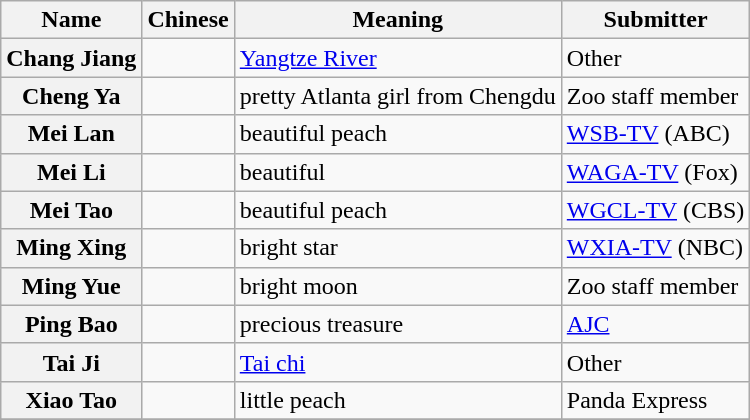<table class="wikitable plainrowheaders sortable">
<tr>
<th>Name</th>
<th>Chinese</th>
<th>Meaning</th>
<th>Submitter</th>
</tr>
<tr>
<th scope="row">Chang Jiang</th>
<td></td>
<td><a href='#'>Yangtze River</a></td>
<td>Other</td>
</tr>
<tr>
<th scope="row">Cheng Ya</th>
<td></td>
<td>pretty Atlanta girl from Chengdu</td>
<td>Zoo staff member</td>
</tr>
<tr>
<th scope="row">Mei Lan</th>
<td></td>
<td>beautiful peach</td>
<td><a href='#'>WSB-TV</a> (ABC)</td>
</tr>
<tr>
<th scope="row">Mei Li</th>
<td></td>
<td>beautiful</td>
<td><a href='#'>WAGA-TV</a> (Fox)</td>
</tr>
<tr>
<th scope="row">Mei Tao</th>
<td></td>
<td>beautiful peach</td>
<td><a href='#'>WGCL-TV</a> (CBS)</td>
</tr>
<tr>
<th scope="row">Ming Xing</th>
<td></td>
<td>bright star</td>
<td><a href='#'>WXIA-TV</a> (NBC)</td>
</tr>
<tr>
<th scope="row">Ming Yue</th>
<td></td>
<td>bright moon</td>
<td>Zoo staff member</td>
</tr>
<tr>
<th scope="row">Ping Bao</th>
<td></td>
<td>precious treasure</td>
<td><a href='#'>AJC</a></td>
</tr>
<tr>
<th scope="row">Tai Ji</th>
<td></td>
<td><a href='#'>Tai chi</a></td>
<td>Other</td>
</tr>
<tr>
<th scope="row">Xiao Tao</th>
<td></td>
<td>little peach</td>
<td>Panda Express</td>
</tr>
<tr>
</tr>
</table>
